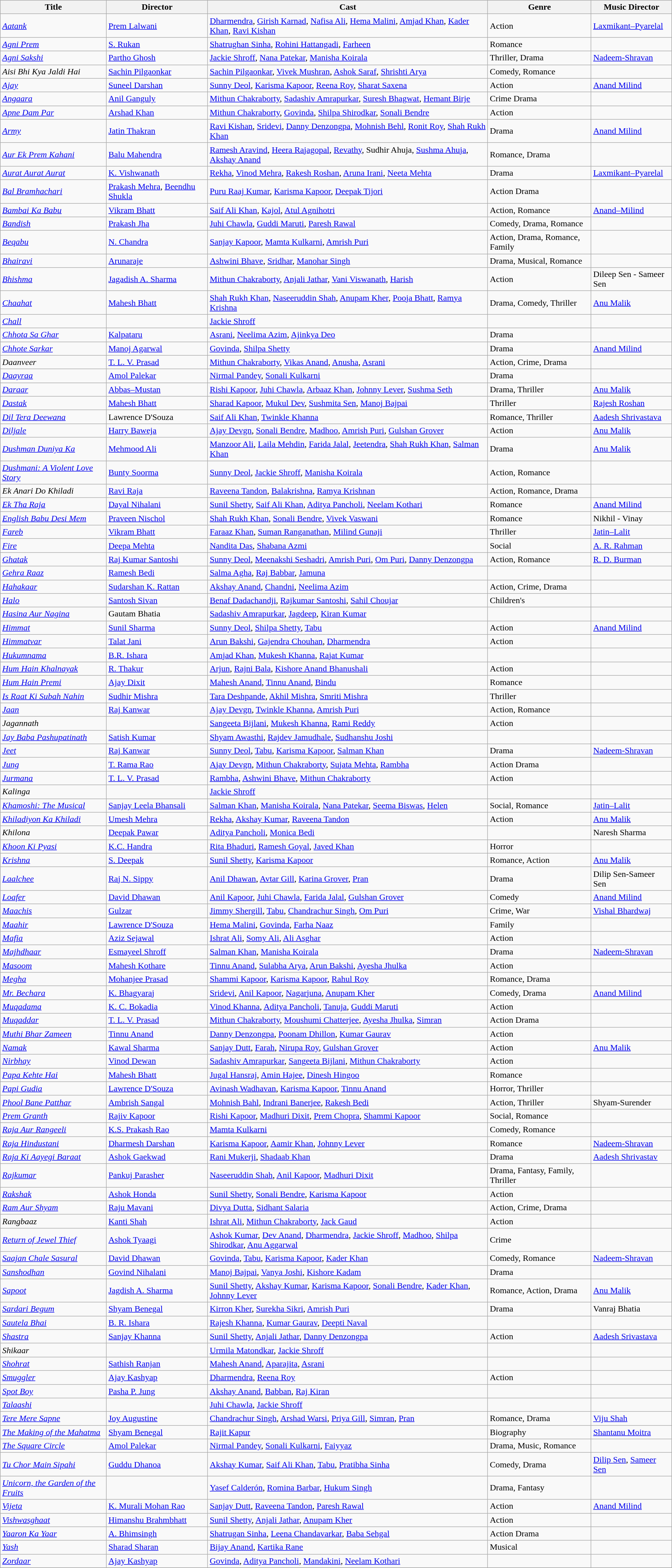<table class="wikitable">
<tr>
<th>Title</th>
<th>Director</th>
<th>Cast</th>
<th>Genre</th>
<th>Music Director</th>
</tr>
<tr>
<td><em><a href='#'>Aatank</a></em></td>
<td><a href='#'>Prem Lalwani</a></td>
<td><a href='#'>Dharmendra</a>, <a href='#'>Girish Karnad</a>, <a href='#'>Nafisa Ali</a>, <a href='#'>Hema Malini</a>, <a href='#'>Amjad Khan</a>, <a href='#'>Kader Khan</a>, <a href='#'>Ravi Kishan</a></td>
<td>Action</td>
<td><a href='#'>Laxmikant–Pyarelal</a></td>
</tr>
<tr>
<td><em><a href='#'>Agni Prem</a></em></td>
<td><a href='#'>S. Rukan</a></td>
<td><a href='#'>Shatrughan Sinha</a>, <a href='#'>Rohini Hattangadi</a>, <a href='#'>Farheen</a></td>
<td>Romance</td>
<td></td>
</tr>
<tr>
<td><em><a href='#'>Agni Sakshi</a></em></td>
<td><a href='#'>Partho Ghosh</a></td>
<td><a href='#'>Jackie Shroff</a>, <a href='#'>Nana Patekar</a>, <a href='#'>Manisha Koirala</a></td>
<td>Thriller, Drama</td>
<td><a href='#'>Nadeem-Shravan</a></td>
</tr>
<tr>
<td><em>Aisi Bhi Kya Jaldi Hai</em></td>
<td><a href='#'>Sachin Pilgaonkar</a></td>
<td><a href='#'>Sachin Pilgaonkar</a>, <a href='#'>Vivek Mushran</a>, <a href='#'>Ashok Saraf</a>, <a href='#'>Shrishti Arya</a></td>
<td>Comedy, Romance</td>
<td></td>
</tr>
<tr>
<td><em><a href='#'>Ajay</a></em></td>
<td><a href='#'>Suneel Darshan</a></td>
<td><a href='#'>Sunny Deol</a>, <a href='#'>Karisma Kapoor</a>, <a href='#'>Reena Roy</a>, <a href='#'>Sharat Saxena</a></td>
<td>Action</td>
<td><a href='#'>Anand Milind</a></td>
</tr>
<tr>
<td><em><a href='#'>Angaara</a></em></td>
<td><a href='#'>Anil Ganguly</a></td>
<td><a href='#'>Mithun Chakraborty</a>, <a href='#'>Sadashiv Amrapurkar</a>, <a href='#'>Suresh Bhagwat</a>, <a href='#'>Hemant Birje</a></td>
<td>Crime Drama</td>
<td></td>
</tr>
<tr>
<td><em><a href='#'>Apne Dam Par</a></em></td>
<td><a href='#'>Arshad Khan</a></td>
<td><a href='#'>Mithun Chakraborty</a>, <a href='#'>Govinda</a>, <a href='#'>Shilpa Shirodkar</a>, <a href='#'>Sonali Bendre</a></td>
<td>Action</td>
<td></td>
</tr>
<tr>
<td><em><a href='#'>Army</a></em></td>
<td><a href='#'>Jatin Thakran</a></td>
<td><a href='#'>Ravi Kishan</a>, <a href='#'>Sridevi</a>, <a href='#'>Danny Denzongpa</a>, <a href='#'>Mohnish Behl</a>, <a href='#'>Ronit Roy</a>, <a href='#'>Shah Rukh Khan</a></td>
<td>Drama</td>
<td><a href='#'>Anand Milind</a></td>
</tr>
<tr>
<td><em><a href='#'>Aur Ek Prem Kahani</a></em></td>
<td><a href='#'>Balu Mahendra</a></td>
<td><a href='#'>Ramesh Aravind</a>, <a href='#'>Heera Rajagopal</a>, <a href='#'>Revathy</a>, Sudhir Ahuja, <a href='#'>Sushma Ahuja</a>, <a href='#'>Akshay Anand</a></td>
<td>Romance, Drama</td>
<td></td>
</tr>
<tr>
<td><em><a href='#'>Aurat Aurat Aurat</a></em></td>
<td><a href='#'>K. Vishwanath</a></td>
<td><a href='#'>Rekha</a>, <a href='#'>Vinod Mehra</a>, <a href='#'>Rakesh Roshan</a>, <a href='#'>Aruna Irani</a>, <a href='#'>Neeta Mehta</a></td>
<td>Drama</td>
<td><a href='#'>Laxmikant–Pyarelal</a></td>
</tr>
<tr>
<td><em><a href='#'>Bal Bramhachari</a></em></td>
<td><a href='#'>Prakash Mehra</a>, <a href='#'>Beendhu Shukla</a></td>
<td><a href='#'>Puru Raaj Kumar</a>, <a href='#'>Karisma Kapoor</a>, <a href='#'>Deepak Tijori</a></td>
<td>Action Drama</td>
<td></td>
</tr>
<tr>
<td><em><a href='#'>Bambai Ka Babu</a></em></td>
<td><a href='#'>Vikram Bhatt</a></td>
<td><a href='#'>Saif Ali Khan</a>, <a href='#'>Kajol</a>, <a href='#'>Atul Agnihotri</a></td>
<td>Action, Romance</td>
<td><a href='#'>Anand–Milind</a></td>
</tr>
<tr>
<td><em><a href='#'>Bandish</a></em></td>
<td><a href='#'>Prakash Jha</a></td>
<td><a href='#'>Juhi Chawla</a>, <a href='#'>Guddi Maruti</a>, <a href='#'>Paresh Rawal</a></td>
<td>Comedy, Drama, Romance</td>
<td></td>
</tr>
<tr>
<td><em><a href='#'>Beqabu</a></em></td>
<td><a href='#'>N. Chandra</a></td>
<td><a href='#'>Sanjay Kapoor</a>, <a href='#'>Mamta Kulkarni</a>, <a href='#'>Amrish Puri</a></td>
<td>Action, Drama, Romance, Family</td>
<td></td>
</tr>
<tr>
<td><em><a href='#'>Bhairavi</a></em></td>
<td><a href='#'>Arunaraje</a></td>
<td><a href='#'>Ashwini Bhave</a>, <a href='#'>Sridhar</a>, <a href='#'>Manohar Singh</a></td>
<td>Drama, Musical, Romance</td>
<td></td>
</tr>
<tr>
<td><em><a href='#'>Bhishma</a></em></td>
<td><a href='#'>Jagadish A. Sharma</a></td>
<td><a href='#'>Mithun Chakraborty</a>, <a href='#'>Anjali Jathar</a>, <a href='#'>Vani Viswanath</a>, <a href='#'>Harish</a></td>
<td>Action</td>
<td>Dileep Sen - Sameer Sen</td>
</tr>
<tr>
<td><em><a href='#'>Chaahat</a></em></td>
<td><a href='#'>Mahesh Bhatt</a></td>
<td><a href='#'>Shah Rukh Khan</a>, <a href='#'>Naseeruddin Shah</a>, <a href='#'>Anupam Kher</a>, <a href='#'>Pooja Bhatt</a>, <a href='#'>Ramya Krishna</a></td>
<td>Drama, Comedy, Thriller</td>
<td><a href='#'>Anu Malik</a></td>
</tr>
<tr>
<td><em><a href='#'>Chall</a></em></td>
<td></td>
<td><a href='#'>Jackie Shroff</a></td>
<td></td>
<td></td>
</tr>
<tr>
<td><em><a href='#'>Chhota Sa Ghar</a></em></td>
<td><a href='#'>Kalpataru</a></td>
<td><a href='#'>Asrani</a>, <a href='#'>Neelima Azim</a>, <a href='#'>Ajinkya Deo</a></td>
<td>Drama</td>
<td></td>
</tr>
<tr>
<td><em><a href='#'>Chhote Sarkar</a></em></td>
<td><a href='#'>Manoj Agarwal</a></td>
<td><a href='#'>Govinda</a>, <a href='#'>Shilpa Shetty</a></td>
<td>Drama</td>
<td><a href='#'>Anand Milind</a></td>
</tr>
<tr>
<td><em>Daanveer</em></td>
<td><a href='#'>T. L. V. Prasad</a></td>
<td><a href='#'>Mithun Chakraborty</a>, <a href='#'>Vikas Anand</a>, <a href='#'>Anusha</a>, <a href='#'>Asrani</a></td>
<td>Action, Crime, Drama</td>
<td></td>
</tr>
<tr>
<td><em><a href='#'>Daayraa</a></em></td>
<td><a href='#'>Amol Palekar</a></td>
<td><a href='#'>Nirmal Pandey</a>, <a href='#'>Sonali Kulkarni</a></td>
<td>Drama</td>
<td></td>
</tr>
<tr>
<td><em><a href='#'>Daraar</a></em></td>
<td><a href='#'>Abbas–Mustan</a></td>
<td><a href='#'>Rishi Kapoor</a>, <a href='#'>Juhi Chawla</a>, <a href='#'>Arbaaz Khan</a>, <a href='#'>Johnny Lever</a>, <a href='#'>Sushma Seth</a></td>
<td>Drama, Thriller</td>
<td><a href='#'>Anu Malik</a></td>
</tr>
<tr>
<td><em><a href='#'>Dastak</a></em></td>
<td><a href='#'>Mahesh Bhatt</a></td>
<td><a href='#'>Sharad Kapoor</a>, <a href='#'>Mukul Dev</a>, <a href='#'>Sushmita Sen</a>, <a href='#'>Manoj Bajpai</a></td>
<td>Thriller</td>
<td><a href='#'>Rajesh Roshan</a></td>
</tr>
<tr>
<td><em><a href='#'>Dil Tera Deewana</a></em></td>
<td>Lawrence D'Souza</td>
<td><a href='#'>Saif Ali Khan</a>, <a href='#'>Twinkle Khanna</a></td>
<td>Romance, Thriller</td>
<td><a href='#'>Aadesh Shrivastava</a></td>
</tr>
<tr>
<td><em><a href='#'>Diljale</a></em></td>
<td><a href='#'>Harry Baweja</a></td>
<td><a href='#'>Ajay Devgn</a>, <a href='#'>Sonali Bendre</a>, <a href='#'>Madhoo</a>, <a href='#'>Amrish Puri</a>, <a href='#'>Gulshan Grover</a></td>
<td>Action</td>
<td><a href='#'>Anu Malik</a></td>
</tr>
<tr>
<td><em><a href='#'>Dushman Duniya Ka</a></em></td>
<td><a href='#'>Mehmood Ali</a></td>
<td><a href='#'>Manzoor Ali</a>, <a href='#'>Laila Mehdin</a>, <a href='#'>Farida Jalal</a>, <a href='#'>Jeetendra</a>, <a href='#'>Shah Rukh Khan</a>, <a href='#'>Salman Khan</a></td>
<td>Drama</td>
<td><a href='#'>Anu Malik</a></td>
</tr>
<tr>
<td><em><a href='#'>Dushmani: A Violent Love Story</a></em></td>
<td><a href='#'>Bunty Soorma</a></td>
<td><a href='#'>Sunny Deol</a>, <a href='#'>Jackie Shroff</a>, <a href='#'>Manisha Koirala</a></td>
<td>Action, Romance</td>
<td></td>
</tr>
<tr>
<td><em>Ek Anari Do Khiladi</em></td>
<td><a href='#'>Ravi Raja</a></td>
<td><a href='#'>Raveena Tandon</a>, <a href='#'>Balakrishna</a>, <a href='#'>Ramya Krishnan</a></td>
<td>Action, Romance, Drama</td>
<td></td>
</tr>
<tr>
<td><em><a href='#'>Ek Tha Raja</a></em></td>
<td><a href='#'>Dayal Nihalani</a></td>
<td><a href='#'>Sunil Shetty</a>, <a href='#'>Saif Ali Khan</a>, <a href='#'>Aditya Pancholi</a>, <a href='#'>Neelam Kothari</a></td>
<td>Romance</td>
<td><a href='#'>Anand Milind</a></td>
</tr>
<tr>
<td><em><a href='#'>English Babu Desi Mem</a></em></td>
<td><a href='#'>Praveen Nischol</a></td>
<td><a href='#'>Shah Rukh Khan</a>, <a href='#'>Sonali Bendre</a>, <a href='#'>Vivek Vaswani</a></td>
<td>Romance</td>
<td>Nikhil - Vinay</td>
</tr>
<tr>
<td><em><a href='#'>Fareb</a></em></td>
<td><a href='#'>Vikram Bhatt</a></td>
<td><a href='#'>Faraaz Khan</a>, <a href='#'>Suman Ranganathan</a>, <a href='#'>Milind Gunaji</a></td>
<td>Thriller</td>
<td><a href='#'>Jatin–Lalit</a></td>
</tr>
<tr>
<td><em><a href='#'>Fire</a></em></td>
<td><a href='#'>Deepa Mehta</a></td>
<td><a href='#'>Nandita Das</a>, <a href='#'>Shabana Azmi</a></td>
<td>Social</td>
<td><a href='#'>A. R. Rahman</a></td>
</tr>
<tr>
<td><em><a href='#'>Ghatak</a></em></td>
<td><a href='#'>Raj Kumar Santoshi</a></td>
<td><a href='#'>Sunny Deol</a>, <a href='#'>Meenakshi Seshadri</a>, <a href='#'>Amrish Puri</a>, <a href='#'>Om Puri</a>, <a href='#'>Danny Denzongpa</a></td>
<td>Action, Romance</td>
<td><a href='#'>R. D. Burman</a></td>
</tr>
<tr>
<td><em><a href='#'>Gehra Raaz</a></em></td>
<td><a href='#'>Ramesh Bedi</a></td>
<td><a href='#'>Salma Agha</a>, <a href='#'>Raj Babbar</a>, <a href='#'>Jamuna</a></td>
<td></td>
<td></td>
</tr>
<tr>
<td><em><a href='#'>Hahakaar</a></em></td>
<td><a href='#'>Sudarshan K. Rattan</a></td>
<td><a href='#'>Akshay Anand</a>, <a href='#'>Chandni</a>, <a href='#'>Neelima Azim</a></td>
<td>Action, Crime, Drama</td>
<td></td>
</tr>
<tr>
<td><em><a href='#'>Halo</a></em></td>
<td><a href='#'>Santosh Sivan</a></td>
<td><a href='#'>Benaf Dadachandji</a>, <a href='#'>Rajkumar Santoshi</a>, <a href='#'>Sahil Choujar</a></td>
<td>Children's</td>
<td></td>
</tr>
<tr>
<td><em><a href='#'>Hasina Aur Nagina</a></em></td>
<td>Gautam Bhatia</td>
<td><a href='#'>Sadashiv Amrapurkar</a>, <a href='#'>Jagdeep</a>, <a href='#'>Kiran Kumar</a></td>
<td></td>
<td></td>
</tr>
<tr>
<td><em><a href='#'>Himmat</a></em></td>
<td><a href='#'>Sunil Sharma</a></td>
<td><a href='#'>Sunny Deol</a>, <a href='#'>Shilpa Shetty</a>, <a href='#'>Tabu</a></td>
<td>Action</td>
<td><a href='#'>Anand Milind</a></td>
</tr>
<tr>
<td><em><a href='#'>Himmatvar</a></em></td>
<td><a href='#'>Talat Jani</a></td>
<td><a href='#'>Arun Bakshi</a>, <a href='#'>Gajendra Chouhan</a>, <a href='#'>Dharmendra</a></td>
<td>Action</td>
<td></td>
</tr>
<tr>
<td><em><a href='#'>Hukumnama</a></em></td>
<td><a href='#'>B.R. Ishara</a></td>
<td><a href='#'>Amjad Khan</a>, <a href='#'>Mukesh Khanna</a>, <a href='#'>Rajat Kumar</a></td>
<td></td>
<td></td>
</tr>
<tr>
<td><em><a href='#'>Hum Hain Khalnayak</a></em></td>
<td><a href='#'>R. Thakur</a></td>
<td><a href='#'>Arjun</a>, <a href='#'>Rajni Bala</a>, <a href='#'>Kishore Anand Bhanushali</a></td>
<td>Action</td>
<td></td>
</tr>
<tr>
<td><em><a href='#'>Hum Hain Premi</a></em></td>
<td><a href='#'>Ajay Dixit</a></td>
<td><a href='#'>Mahesh Anand</a>, <a href='#'>Tinnu Anand</a>, <a href='#'>Bindu</a></td>
<td>Romance</td>
<td></td>
</tr>
<tr>
<td><em><a href='#'>Is Raat Ki Subah Nahin</a></em></td>
<td><a href='#'>Sudhir Mishra</a></td>
<td><a href='#'>Tara Deshpande</a>, <a href='#'>Akhil Mishra</a>, <a href='#'>Smriti Mishra</a></td>
<td>Thriller</td>
<td></td>
</tr>
<tr>
<td><em><a href='#'>Jaan</a></em></td>
<td><a href='#'>Raj Kanwar</a></td>
<td><a href='#'>Ajay Devgn</a>, <a href='#'>Twinkle Khanna</a>, <a href='#'>Amrish Puri</a></td>
<td>Action, Romance</td>
<td></td>
</tr>
<tr>
<td><em>Jagannath</em></td>
<td></td>
<td><a href='#'>Sangeeta Bijlani</a>, <a href='#'>Mukesh Khanna</a>, <a href='#'>Rami Reddy</a></td>
<td>Action</td>
<td></td>
</tr>
<tr>
<td><em><a href='#'>Jay Baba Pashupatinath</a></em></td>
<td><a href='#'>Satish Kumar</a></td>
<td><a href='#'>Shyam Awasthi</a>, <a href='#'>Rajdev Jamudhale</a>, <a href='#'>Sudhanshu Joshi</a></td>
<td></td>
<td></td>
</tr>
<tr>
<td><em><a href='#'>Jeet</a></em></td>
<td><a href='#'>Raj Kanwar</a></td>
<td><a href='#'>Sunny Deol</a>, <a href='#'>Tabu</a>, <a href='#'>Karisma Kapoor</a>, <a href='#'>Salman Khan</a></td>
<td>Drama</td>
<td><a href='#'>Nadeem-Shravan</a></td>
</tr>
<tr>
<td><em><a href='#'>Jung</a></em></td>
<td><a href='#'>T. Rama Rao</a></td>
<td><a href='#'>Ajay Devgn</a>, <a href='#'>Mithun Chakraborty</a>, <a href='#'>Sujata Mehta</a>, <a href='#'>Rambha</a></td>
<td>Action Drama</td>
<td></td>
</tr>
<tr>
<td><em><a href='#'>Jurmana</a></em></td>
<td><a href='#'>T. L. V. Prasad</a></td>
<td><a href='#'>Rambha</a>, <a href='#'>Ashwini Bhave</a>, <a href='#'>Mithun Chakraborty</a></td>
<td>Action</td>
<td></td>
</tr>
<tr>
<td><em>Kalinga</em></td>
<td></td>
<td><a href='#'>Jackie Shroff</a></td>
<td></td>
<td></td>
</tr>
<tr>
<td><em><a href='#'>Khamoshi: The Musical</a></em></td>
<td><a href='#'>Sanjay Leela Bhansali</a></td>
<td><a href='#'>Salman Khan</a>, <a href='#'>Manisha Koirala</a>, <a href='#'>Nana Patekar</a>, <a href='#'>Seema Biswas</a>, <a href='#'>Helen</a></td>
<td>Social, Romance</td>
<td><a href='#'>Jatin–Lalit</a></td>
</tr>
<tr>
<td><em><a href='#'>Khiladiyon Ka Khiladi</a></em></td>
<td><a href='#'>Umesh Mehra</a></td>
<td><a href='#'>Rekha</a>, <a href='#'>Akshay Kumar</a>, <a href='#'>Raveena Tandon</a></td>
<td>Action</td>
<td><a href='#'>Anu Malik</a></td>
</tr>
<tr>
<td><em>Khilona</em></td>
<td><a href='#'>Deepak Pawar</a></td>
<td><a href='#'>Aditya Pancholi</a>, <a href='#'>Monica Bedi</a></td>
<td></td>
<td>Naresh Sharma</td>
</tr>
<tr>
<td><em><a href='#'>Khoon Ki Pyasi</a></em></td>
<td><a href='#'>K.C. Handra</a></td>
<td><a href='#'>Rita Bhaduri</a>, <a href='#'>Ramesh Goyal</a>, <a href='#'>Javed Khan</a></td>
<td>Horror</td>
<td></td>
</tr>
<tr>
<td><em><a href='#'>Krishna</a></em></td>
<td><a href='#'>S. Deepak</a></td>
<td><a href='#'>Sunil Shetty</a>, <a href='#'>Karisma Kapoor</a></td>
<td>Romance, Action</td>
<td><a href='#'>Anu Malik</a></td>
</tr>
<tr>
<td><em><a href='#'>Laalchee</a></em></td>
<td><a href='#'>Raj N. Sippy</a></td>
<td><a href='#'>Anil Dhawan</a>, <a href='#'>Avtar Gill</a>, <a href='#'>Karina Grover</a>, <a href='#'>Pran</a></td>
<td>Drama</td>
<td>Dilip Sen-Sameer Sen</td>
</tr>
<tr>
<td><em><a href='#'>Loafer</a></em></td>
<td><a href='#'>David Dhawan</a></td>
<td><a href='#'>Anil Kapoor</a>, <a href='#'>Juhi Chawla</a>, <a href='#'>Farida Jalal</a>, <a href='#'>Gulshan Grover</a></td>
<td>Comedy</td>
<td><a href='#'>Anand Milind</a></td>
</tr>
<tr>
<td><em><a href='#'>Maachis</a></em></td>
<td><a href='#'>Gulzar</a></td>
<td><a href='#'>Jimmy Shergill</a>, <a href='#'>Tabu</a>, <a href='#'>Chandrachur Singh</a>, <a href='#'>Om Puri</a></td>
<td>Crime, War</td>
<td><a href='#'>Vishal Bhardwaj</a></td>
</tr>
<tr>
<td><em><a href='#'>Maahir</a></em></td>
<td><a href='#'>Lawrence D'Souza</a></td>
<td><a href='#'>Hema Malini</a>, <a href='#'>Govinda</a>, <a href='#'>Farha Naaz</a></td>
<td>Family</td>
<td></td>
</tr>
<tr>
<td><em><a href='#'>Mafia</a></em></td>
<td><a href='#'>Aziz Sejawal</a></td>
<td><a href='#'>Ishrat Ali</a>, <a href='#'>Somy Ali</a>, <a href='#'>Ali Asghar</a></td>
<td>Action</td>
<td></td>
</tr>
<tr>
<td><em><a href='#'>Majhdhaar</a></em></td>
<td><a href='#'>Esmayeel Shroff</a></td>
<td><a href='#'>Salman Khan</a>, <a href='#'>Manisha Koirala</a></td>
<td>Drama</td>
<td><a href='#'>Nadeem-Shravan</a></td>
</tr>
<tr>
<td><em><a href='#'>Masoom</a></em></td>
<td><a href='#'>Mahesh Kothare</a></td>
<td><a href='#'>Tinnu Anand</a>, <a href='#'>Sulabha Arya</a>, <a href='#'>Arun Bakshi</a>, <a href='#'>Ayesha Jhulka</a></td>
<td>Action</td>
<td></td>
</tr>
<tr>
<td><em><a href='#'>Megha</a></em></td>
<td><a href='#'>Mohanjee Prasad</a></td>
<td><a href='#'>Shammi Kapoor</a>, <a href='#'>Karisma Kapoor</a>, <a href='#'>Rahul Roy</a></td>
<td>Romance, Drama</td>
<td></td>
</tr>
<tr>
<td><em><a href='#'>Mr. Bechara</a></em></td>
<td><a href='#'>K. Bhagyaraj</a></td>
<td><a href='#'>Sridevi</a>, <a href='#'>Anil Kapoor</a>, <a href='#'>Nagarjuna</a>, <a href='#'>Anupam Kher</a></td>
<td>Comedy, Drama</td>
<td><a href='#'>Anand Milind</a></td>
</tr>
<tr>
<td><em><a href='#'>Muqadama</a></em></td>
<td><a href='#'>K. C. Bokadia</a></td>
<td><a href='#'>Vinod Khanna</a>, <a href='#'>Aditya Pancholi</a>, <a href='#'>Tanuja</a>, <a href='#'>Guddi Maruti</a></td>
<td>Action</td>
<td></td>
</tr>
<tr>
<td><em><a href='#'>Muqaddar</a></em></td>
<td><a href='#'>T. L. V. Prasad</a></td>
<td><a href='#'>Mithun Chakraborty</a>, <a href='#'>Moushumi Chatterjee</a>, <a href='#'>Ayesha Jhulka</a>, <a href='#'>Simran</a></td>
<td>Action Drama</td>
<td></td>
</tr>
<tr>
<td><em><a href='#'>Muthi Bhar Zameen</a></em></td>
<td><a href='#'>Tinnu Anand</a></td>
<td><a href='#'>Danny Denzongpa</a>, <a href='#'>Poonam Dhillon</a>, <a href='#'>Kumar Gaurav</a></td>
<td>Action</td>
<td></td>
</tr>
<tr>
<td><em><a href='#'>Namak</a></em></td>
<td><a href='#'>Kawal Sharma</a></td>
<td><a href='#'>Sanjay Dutt</a>, <a href='#'>Farah</a>, <a href='#'>Nirupa Roy</a>, <a href='#'>Gulshan Grover</a></td>
<td>Action</td>
<td><a href='#'>Anu Malik</a></td>
</tr>
<tr>
<td><em><a href='#'>Nirbhay</a></em></td>
<td><a href='#'>Vinod Dewan</a></td>
<td><a href='#'>Sadashiv Amrapurkar</a>, <a href='#'>Sangeeta Bijlani</a>, <a href='#'>Mithun Chakraborty</a></td>
<td>Action</td>
<td></td>
</tr>
<tr>
<td><em><a href='#'>Papa Kehte Hai</a></em></td>
<td><a href='#'>Mahesh Bhatt</a></td>
<td><a href='#'>Jugal Hansraj</a>, <a href='#'>Amin Hajee</a>, <a href='#'>Dinesh Hingoo</a></td>
<td>Romance</td>
<td></td>
</tr>
<tr>
<td><em><a href='#'>Papi Gudia</a></em></td>
<td><a href='#'>Lawrence D'Souza</a></td>
<td><a href='#'>Avinash Wadhavan</a>, <a href='#'>Karisma Kapoor</a>, <a href='#'>Tinnu Anand</a></td>
<td>Horror, Thriller</td>
<td></td>
</tr>
<tr>
<td><em><a href='#'>Phool Bane Patthar</a></em></td>
<td><a href='#'>Ambrish Sangal</a></td>
<td><a href='#'>Mohnish Bahl</a>, <a href='#'>Indrani Banerjee</a>, <a href='#'>Rakesh Bedi</a></td>
<td>Action, Thriller</td>
<td>Shyam-Surender</td>
</tr>
<tr>
<td><em><a href='#'>Prem Granth</a></em></td>
<td><a href='#'>Rajiv Kapoor</a></td>
<td><a href='#'>Rishi Kapoor</a>, <a href='#'>Madhuri Dixit</a>, <a href='#'>Prem Chopra</a>, <a href='#'>Shammi Kapoor</a></td>
<td>Social, Romance</td>
<td></td>
</tr>
<tr>
<td><em><a href='#'>Raja Aur Rangeeli</a></em></td>
<td><a href='#'>K.S. Prakash Rao</a></td>
<td><a href='#'>Mamta Kulkarni</a></td>
<td>Comedy, Romance</td>
<td></td>
</tr>
<tr>
<td><em><a href='#'>Raja Hindustani</a></em></td>
<td><a href='#'>Dharmesh Darshan</a></td>
<td><a href='#'>Karisma Kapoor</a>, <a href='#'>Aamir Khan</a>, <a href='#'>Johnny Lever</a></td>
<td>Romance</td>
<td><a href='#'>Nadeem-Shravan</a></td>
</tr>
<tr>
<td><em><a href='#'>Raja Ki Aayegi Baraat</a></em></td>
<td><a href='#'>Ashok Gaekwad</a></td>
<td><a href='#'>Rani Mukerji</a>, <a href='#'>Shadaab Khan</a></td>
<td>Drama</td>
<td><a href='#'>Aadesh Shrivastav</a></td>
</tr>
<tr>
<td><em><a href='#'>Rajkumar</a></em></td>
<td><a href='#'>Pankuj Parasher</a></td>
<td><a href='#'>Naseeruddin Shah</a>, <a href='#'>Anil Kapoor</a>, <a href='#'>Madhuri Dixit</a></td>
<td>Drama, Fantasy, Family, Thriller</td>
<td></td>
</tr>
<tr>
<td><em><a href='#'>Rakshak</a></em></td>
<td><a href='#'>Ashok Honda</a></td>
<td><a href='#'>Sunil Shetty</a>, <a href='#'>Sonali Bendre</a>, <a href='#'>Karisma Kapoor</a></td>
<td>Action</td>
<td></td>
</tr>
<tr>
<td><em><a href='#'>Ram Aur Shyam</a></em></td>
<td><a href='#'>Raju Mavani</a></td>
<td><a href='#'>Divya Dutta</a>, <a href='#'>Sidhant Salaria</a></td>
<td>Action, Crime, Drama</td>
<td></td>
</tr>
<tr>
<td><em>Rangbaaz</em></td>
<td><a href='#'>Kanti Shah</a></td>
<td><a href='#'>Ishrat Ali</a>, <a href='#'>Mithun Chakraborty</a>, <a href='#'>Jack Gaud</a></td>
<td>Action</td>
<td></td>
</tr>
<tr>
<td><em><a href='#'>Return of Jewel Thief</a></em></td>
<td><a href='#'>Ashok Tyaagi</a></td>
<td><a href='#'>Ashok Kumar</a>, <a href='#'>Dev Anand</a>, <a href='#'>Dharmendra</a>, <a href='#'>Jackie Shroff</a>, <a href='#'>Madhoo</a>, <a href='#'>Shilpa Shirodkar</a>, <a href='#'>Anu Aggarwal</a></td>
<td>Crime</td>
<td></td>
</tr>
<tr>
<td><em><a href='#'>Saajan Chale Sasural</a></em></td>
<td><a href='#'>David Dhawan</a></td>
<td><a href='#'>Govinda</a>, <a href='#'>Tabu</a>, <a href='#'>Karisma Kapoor</a>, <a href='#'>Kader Khan</a></td>
<td>Comedy, Romance</td>
<td><a href='#'>Nadeem-Shravan</a></td>
</tr>
<tr>
<td><em><a href='#'>Sanshodhan</a></em></td>
<td><a href='#'>Govind Nihalani</a></td>
<td><a href='#'>Manoj Bajpai</a>, <a href='#'>Vanya Joshi</a>, <a href='#'>Kishore Kadam</a></td>
<td>Drama</td>
<td></td>
</tr>
<tr>
<td><em><a href='#'>Sapoot</a></em></td>
<td><a href='#'>Jagdish A. Sharma</a></td>
<td><a href='#'>Sunil Shetty</a>, <a href='#'>Akshay Kumar</a>, <a href='#'>Karisma Kapoor</a>, <a href='#'>Sonali Bendre</a>, <a href='#'>Kader Khan</a>, <a href='#'>Johnny Lever</a></td>
<td>Romance, Action, Drama</td>
<td><a href='#'>Anu Malik</a></td>
</tr>
<tr>
<td><em><a href='#'>Sardari Begum</a></em></td>
<td><a href='#'>Shyam Benegal</a></td>
<td><a href='#'>Kirron Kher</a>, <a href='#'>Surekha Sikri</a>, <a href='#'>Amrish Puri</a></td>
<td>Drama</td>
<td>Vanraj Bhatia</td>
</tr>
<tr>
<td><em><a href='#'>Sautela Bhai</a></em></td>
<td><a href='#'>B. R. Ishara</a></td>
<td><a href='#'>Rajesh Khanna</a>, <a href='#'>Kumar Gaurav</a>, <a href='#'>Deepti Naval</a></td>
<td></td>
<td></td>
</tr>
<tr>
<td><em><a href='#'>Shastra</a></em></td>
<td><a href='#'>Sanjay Khanna</a></td>
<td><a href='#'>Sunil Shetty</a>, <a href='#'>Anjali Jathar</a>, <a href='#'>Danny Denzongpa</a></td>
<td>Action</td>
<td><a href='#'>Aadesh Srivastava</a></td>
</tr>
<tr>
<td><em>Shikaar</em></td>
<td></td>
<td><a href='#'>Urmila Matondkar</a>, <a href='#'>Jackie Shroff</a></td>
<td></td>
<td></td>
</tr>
<tr>
<td><em><a href='#'>Shohrat</a></em></td>
<td><a href='#'>Sathish Ranjan</a></td>
<td><a href='#'>Mahesh Anand</a>, <a href='#'>Aparajita</a>, <a href='#'>Asrani</a></td>
<td></td>
<td></td>
</tr>
<tr>
<td><em><a href='#'>Smuggler</a></em></td>
<td><a href='#'>Ajay Kashyap</a></td>
<td><a href='#'>Dharmendra</a>, <a href='#'>Reena Roy</a></td>
<td>Action</td>
<td></td>
</tr>
<tr>
<td><em><a href='#'>Spot Boy</a></em></td>
<td><a href='#'>Pasha P. Jung</a></td>
<td><a href='#'>Akshay Anand</a>, <a href='#'>Babban</a>, <a href='#'>Raj Kiran</a></td>
<td></td>
<td></td>
</tr>
<tr>
<td><em><a href='#'>Talaashi</a></em></td>
<td></td>
<td><a href='#'>Juhi Chawla</a>, <a href='#'>Jackie Shroff</a></td>
<td></td>
<td></td>
</tr>
<tr>
<td><em><a href='#'>Tere Mere Sapne</a></em></td>
<td><a href='#'>Joy Augustine</a></td>
<td><a href='#'>Chandrachur Singh</a>, <a href='#'>Arshad Warsi</a>, <a href='#'>Priya Gill</a>, <a href='#'>Simran</a>, <a href='#'>Pran</a></td>
<td>Romance, Drama</td>
<td><a href='#'>Viju Shah</a></td>
</tr>
<tr>
<td><em><a href='#'>The Making of the Mahatma</a></em></td>
<td><a href='#'>Shyam Benegal</a></td>
<td><a href='#'>Rajit Kapur</a></td>
<td>Biography</td>
<td><a href='#'>Shantanu Moitra</a></td>
</tr>
<tr>
<td><em><a href='#'>The Square Circle</a></em></td>
<td><a href='#'>Amol Palekar</a></td>
<td><a href='#'>Nirmal Pandey</a>, <a href='#'>Sonali Kulkarni</a>, <a href='#'>Faiyyaz</a></td>
<td>Drama, Music, Romance</td>
<td></td>
</tr>
<tr>
<td><em><a href='#'>Tu Chor Main Sipahi</a></em></td>
<td><a href='#'>Guddu Dhanoa</a></td>
<td><a href='#'>Akshay Kumar</a>, <a href='#'>Saif Ali Khan</a>, <a href='#'>Tabu</a>, <a href='#'>Pratibha Sinha</a></td>
<td>Comedy, Drama</td>
<td><a href='#'>Dilip Sen</a>, <a href='#'>Sameer Sen</a></td>
</tr>
<tr>
<td><em><a href='#'>Unicorn, the Garden of the Fruits</a></em></td>
<td></td>
<td><a href='#'>Yasef Calderón</a>, <a href='#'>Romina Barbar</a>, <a href='#'>Hukum Singh</a></td>
<td>Drama, Fantasy</td>
<td></td>
</tr>
<tr>
<td><em><a href='#'>Vijeta</a></em></td>
<td><a href='#'>K. Murali Mohan Rao</a></td>
<td><a href='#'>Sanjay Dutt</a>, <a href='#'>Raveena Tandon</a>, <a href='#'>Paresh Rawal</a></td>
<td>Action</td>
<td><a href='#'>Anand Milind</a></td>
</tr>
<tr>
<td><em><a href='#'>Vishwasghaat</a></em></td>
<td><a href='#'>Himanshu Brahmbhatt</a></td>
<td><a href='#'>Sunil Shetty</a>, <a href='#'>Anjali Jathar</a>, <a href='#'>Anupam Kher</a></td>
<td>Action</td>
<td></td>
</tr>
<tr>
<td><em><a href='#'>Yaaron Ka Yaar</a></em></td>
<td><a href='#'>A. Bhimsingh</a></td>
<td><a href='#'>Shatrugan Sinha</a>, <a href='#'>Leena Chandavarkar</a>, <a href='#'>Baba Sehgal</a></td>
<td>Action Drama</td>
<td></td>
</tr>
<tr>
<td><em><a href='#'>Yash</a></em></td>
<td><a href='#'>Sharad Sharan</a></td>
<td><a href='#'>Bijay Anand</a>, <a href='#'>Kartika Rane</a></td>
<td>Musical</td>
<td></td>
</tr>
<tr>
<td><em><a href='#'>Zordaar</a></em></td>
<td><a href='#'>Ajay Kashyap</a></td>
<td><a href='#'>Govinda</a>, <a href='#'>Aditya Pancholi</a>, <a href='#'>Mandakini</a>, <a href='#'>Neelam Kothari</a></td>
<td></td>
<td></td>
</tr>
<tr>
</tr>
</table>
